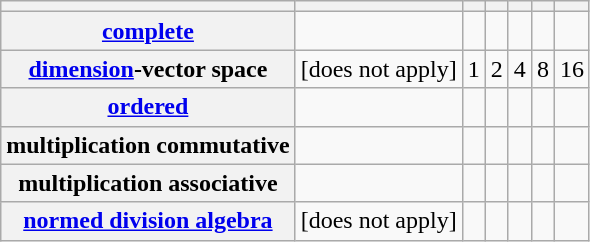<table class="wikitable">
<tr>
<th></th>
<th></th>
<th></th>
<th></th>
<th></th>
<th></th>
<th></th>
</tr>
<tr>
<th><a href='#'>complete</a></th>
<td></td>
<td></td>
<td></td>
<td></td>
<td></td>
<td></td>
</tr>
<tr>
<th><a href='#'>dimension</a>-vector space</th>
<td>[does not apply]</td>
<td>1</td>
<td>2</td>
<td>4</td>
<td>8</td>
<td>16</td>
</tr>
<tr>
<th><a href='#'>ordered</a></th>
<td></td>
<td></td>
<td></td>
<td></td>
<td></td>
<td></td>
</tr>
<tr>
<th>multiplication commutative </th>
<td></td>
<td></td>
<td></td>
<td></td>
<td></td>
<td></td>
</tr>
<tr>
<th>multiplication associative </th>
<td></td>
<td></td>
<td></td>
<td></td>
<td></td>
<td></td>
</tr>
<tr>
<th><a href='#'>normed division algebra</a> </th>
<td>[does not apply]</td>
<td></td>
<td></td>
<td></td>
<td></td>
<td></td>
</tr>
</table>
